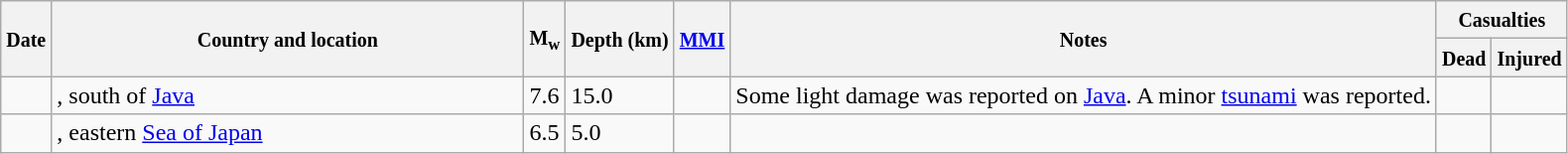<table class="wikitable sortable sort-under" style="border:1px black; margin-left:1em;">
<tr>
<th rowspan="2"><small>Date</small></th>
<th rowspan="2" style="width: 310px"><small>Country and location</small></th>
<th rowspan="2"><small>M<sub>w</sub></small></th>
<th rowspan="2"><small>Depth (km)</small></th>
<th rowspan="2"><small><a href='#'>MMI</a></small></th>
<th rowspan="2" class="unsortable"><small>Notes</small></th>
<th colspan="2"><small>Casualties</small></th>
</tr>
<tr>
<th><small>Dead</small></th>
<th><small>Injured</small></th>
</tr>
<tr>
<td></td>
<td>, south of <a href='#'>Java</a></td>
<td>7.6</td>
<td>15.0</td>
<td></td>
<td>Some light damage was reported on <a href='#'>Java</a>. A minor <a href='#'>tsunami</a> was reported.</td>
<td></td>
<td></td>
</tr>
<tr>
<td></td>
<td>, eastern <a href='#'>Sea of Japan</a></td>
<td>6.5</td>
<td>5.0</td>
<td></td>
<td></td>
<td></td>
<td></td>
</tr>
</table>
